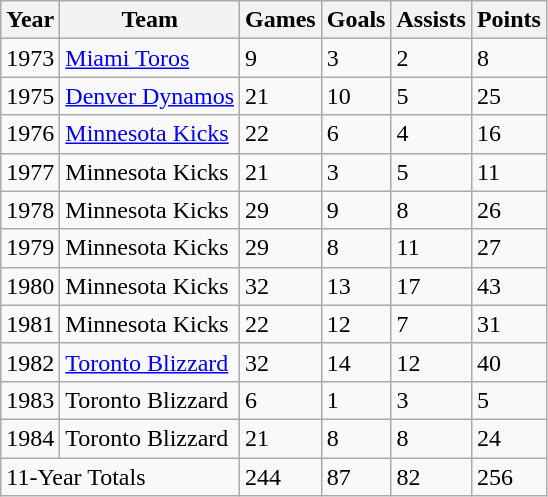<table class="wikitable">
<tr>
<th>Year</th>
<th>Team</th>
<th>Games</th>
<th>Goals</th>
<th>Assists</th>
<th>Points</th>
</tr>
<tr>
<td>1973</td>
<td><a href='#'>Miami Toros</a></td>
<td>9</td>
<td>3</td>
<td>2</td>
<td>8</td>
</tr>
<tr>
<td>1975</td>
<td><a href='#'>Denver Dynamos</a></td>
<td>21</td>
<td>10</td>
<td>5</td>
<td>25</td>
</tr>
<tr>
<td>1976</td>
<td><a href='#'>Minnesota Kicks</a></td>
<td>22</td>
<td>6</td>
<td>4</td>
<td>16</td>
</tr>
<tr>
<td>1977</td>
<td>Minnesota Kicks</td>
<td>21</td>
<td>3</td>
<td>5</td>
<td>11</td>
</tr>
<tr>
<td>1978</td>
<td>Minnesota Kicks</td>
<td>29</td>
<td>9</td>
<td>8</td>
<td>26</td>
</tr>
<tr>
<td>1979</td>
<td>Minnesota Kicks</td>
<td>29</td>
<td>8</td>
<td>11</td>
<td>27</td>
</tr>
<tr>
<td>1980</td>
<td>Minnesota Kicks</td>
<td>32</td>
<td>13</td>
<td>17</td>
<td>43</td>
</tr>
<tr>
<td>1981</td>
<td>Minnesota Kicks</td>
<td>22</td>
<td>12</td>
<td>7</td>
<td>31</td>
</tr>
<tr>
<td>1982</td>
<td><a href='#'>Toronto Blizzard</a></td>
<td>32</td>
<td>14</td>
<td>12</td>
<td>40</td>
</tr>
<tr>
<td>1983</td>
<td>Toronto Blizzard</td>
<td>6</td>
<td>1</td>
<td>3</td>
<td>5</td>
</tr>
<tr>
<td>1984</td>
<td>Toronto Blizzard</td>
<td>21</td>
<td>8</td>
<td>8</td>
<td>24</td>
</tr>
<tr>
<td colspan="2">11-Year Totals</td>
<td>244</td>
<td>87</td>
<td>82</td>
<td>256</td>
</tr>
</table>
